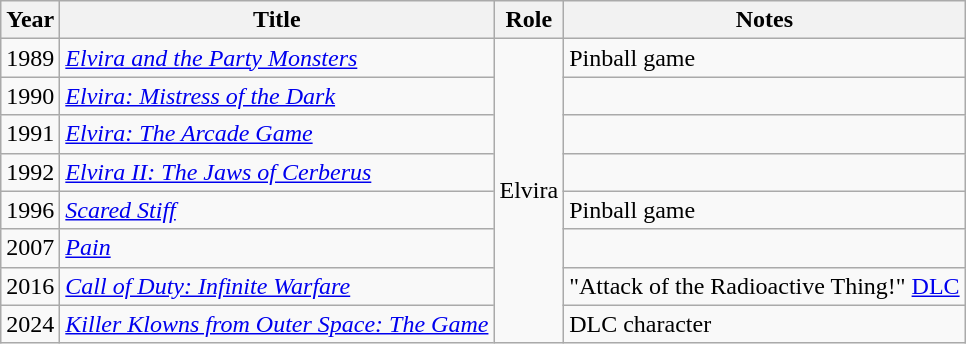<table class="wikitable sortable">
<tr>
<th>Year</th>
<th>Title</th>
<th>Role</th>
<th>Notes</th>
</tr>
<tr>
<td>1989</td>
<td><em><a href='#'>Elvira and the Party Monsters</a></em></td>
<td rowspan="8">Elvira</td>
<td>Pinball game</td>
</tr>
<tr>
<td>1990</td>
<td><em><a href='#'>Elvira: Mistress of the Dark</a></em></td>
<td></td>
</tr>
<tr>
<td>1991</td>
<td><em><a href='#'>Elvira: The Arcade Game</a></em></td>
<td></td>
</tr>
<tr>
<td>1992</td>
<td><em><a href='#'>Elvira II: The Jaws of Cerberus</a></em></td>
<td></td>
</tr>
<tr>
<td>1996</td>
<td><em><a href='#'>Scared Stiff</a></em></td>
<td>Pinball game</td>
</tr>
<tr>
<td>2007</td>
<td><em><a href='#'>Pain</a></em></td>
<td></td>
</tr>
<tr>
<td>2016</td>
<td><em><a href='#'>Call of Duty: Infinite Warfare</a></em></td>
<td>"Attack of the Radioactive Thing!" <a href='#'>DLC</a></td>
</tr>
<tr>
<td>2024</td>
<td><em><a href='#'>Killer Klowns from Outer Space: The Game</a></em></td>
<td>DLC character</td>
</tr>
</table>
